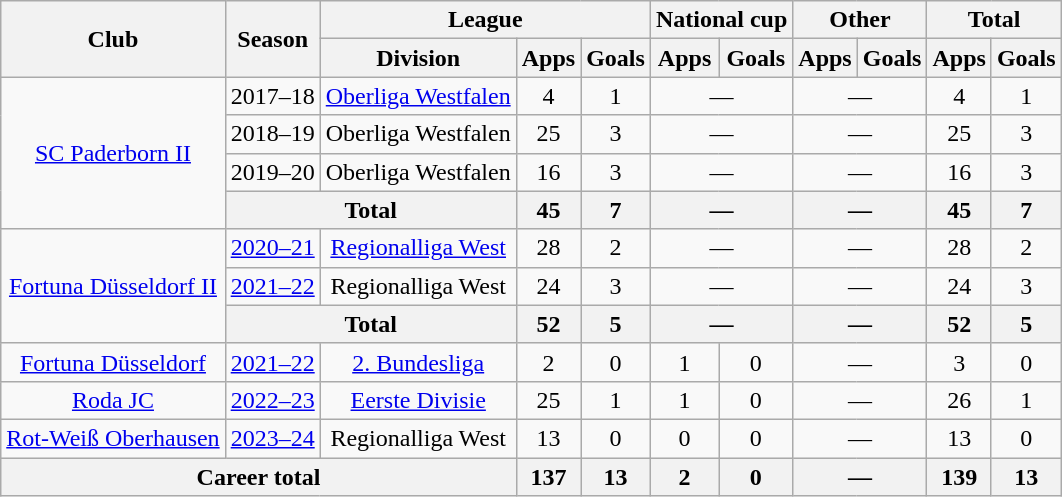<table class="wikitable" style="text-align:center">
<tr>
<th rowspan="2">Club</th>
<th rowspan="2">Season</th>
<th colspan="3">League</th>
<th colspan="2">National cup</th>
<th colspan="2">Other</th>
<th colspan="2">Total</th>
</tr>
<tr>
<th>Division</th>
<th>Apps</th>
<th>Goals</th>
<th>Apps</th>
<th>Goals</th>
<th>Apps</th>
<th>Goals</th>
<th>Apps</th>
<th>Goals</th>
</tr>
<tr>
<td rowspan="4"><a href='#'>SC Paderborn II</a></td>
<td>2017–18</td>
<td><a href='#'>Oberliga Westfalen</a></td>
<td>4</td>
<td>1</td>
<td colspan="2">—</td>
<td colspan="2">—</td>
<td>4</td>
<td>1</td>
</tr>
<tr>
<td>2018–19</td>
<td>Oberliga Westfalen</td>
<td>25</td>
<td>3</td>
<td colspan="2">—</td>
<td colspan="2">—</td>
<td>25</td>
<td>3</td>
</tr>
<tr>
<td>2019–20</td>
<td>Oberliga Westfalen</td>
<td>16</td>
<td>3</td>
<td colspan="2">—</td>
<td colspan="2">—</td>
<td>16</td>
<td>3</td>
</tr>
<tr>
<th colspan="2">Total</th>
<th>45</th>
<th>7</th>
<th colspan="2">—</th>
<th colspan="2">—</th>
<th>45</th>
<th>7</th>
</tr>
<tr>
<td rowspan="3"><a href='#'>Fortuna Düsseldorf II</a></td>
<td><a href='#'>2020–21</a></td>
<td><a href='#'>Regionalliga West</a></td>
<td>28</td>
<td>2</td>
<td colspan="2">—</td>
<td colspan="2">—</td>
<td>28</td>
<td>2</td>
</tr>
<tr>
<td><a href='#'>2021–22</a></td>
<td>Regionalliga West</td>
<td>24</td>
<td>3</td>
<td colspan="2">—</td>
<td colspan="2">—</td>
<td>24</td>
<td>3</td>
</tr>
<tr>
<th colspan="2">Total</th>
<th>52</th>
<th>5</th>
<th colspan="2">—</th>
<th colspan="2">—</th>
<th>52</th>
<th>5</th>
</tr>
<tr>
<td><a href='#'>Fortuna Düsseldorf</a></td>
<td><a href='#'>2021–22</a></td>
<td><a href='#'>2. Bundesliga</a></td>
<td>2</td>
<td>0</td>
<td>1</td>
<td>0</td>
<td colspan="2">—</td>
<td>3</td>
<td>0</td>
</tr>
<tr>
<td><a href='#'>Roda JC</a></td>
<td><a href='#'>2022–23</a></td>
<td><a href='#'>Eerste Divisie</a></td>
<td>25</td>
<td>1</td>
<td>1</td>
<td>0</td>
<td colspan="2">—</td>
<td>26</td>
<td>1</td>
</tr>
<tr>
<td><a href='#'>Rot-Weiß Oberhausen</a></td>
<td><a href='#'>2023–24</a></td>
<td>Regionalliga West</td>
<td>13</td>
<td>0</td>
<td>0</td>
<td>0</td>
<td colspan="2">—</td>
<td>13</td>
<td>0</td>
</tr>
<tr>
<th colspan="3">Career total</th>
<th>137</th>
<th>13</th>
<th>2</th>
<th>0</th>
<th colspan="2">—</th>
<th>139</th>
<th>13</th>
</tr>
</table>
